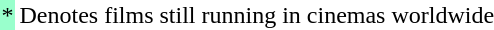<table class="wikidiv">
<tr>
<td style="text-align:left; background:#9fc;">*</td>
<td>Denotes films still running in cinemas worldwide</td>
</tr>
</table>
